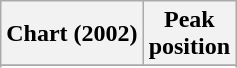<table class="wikitable plainrowheaders" style="text-align:center;">
<tr>
<th>Chart (2002)</th>
<th>Peak<br>position</th>
</tr>
<tr>
</tr>
<tr>
</tr>
</table>
